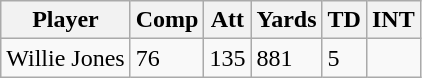<table class="wikitable">
<tr>
<th>Player</th>
<th>Comp</th>
<th>Att</th>
<th>Yards</th>
<th>TD</th>
<th>INT</th>
</tr>
<tr>
<td>Willie Jones</td>
<td>76</td>
<td>135</td>
<td>881</td>
<td>5</td>
<td></td>
</tr>
</table>
